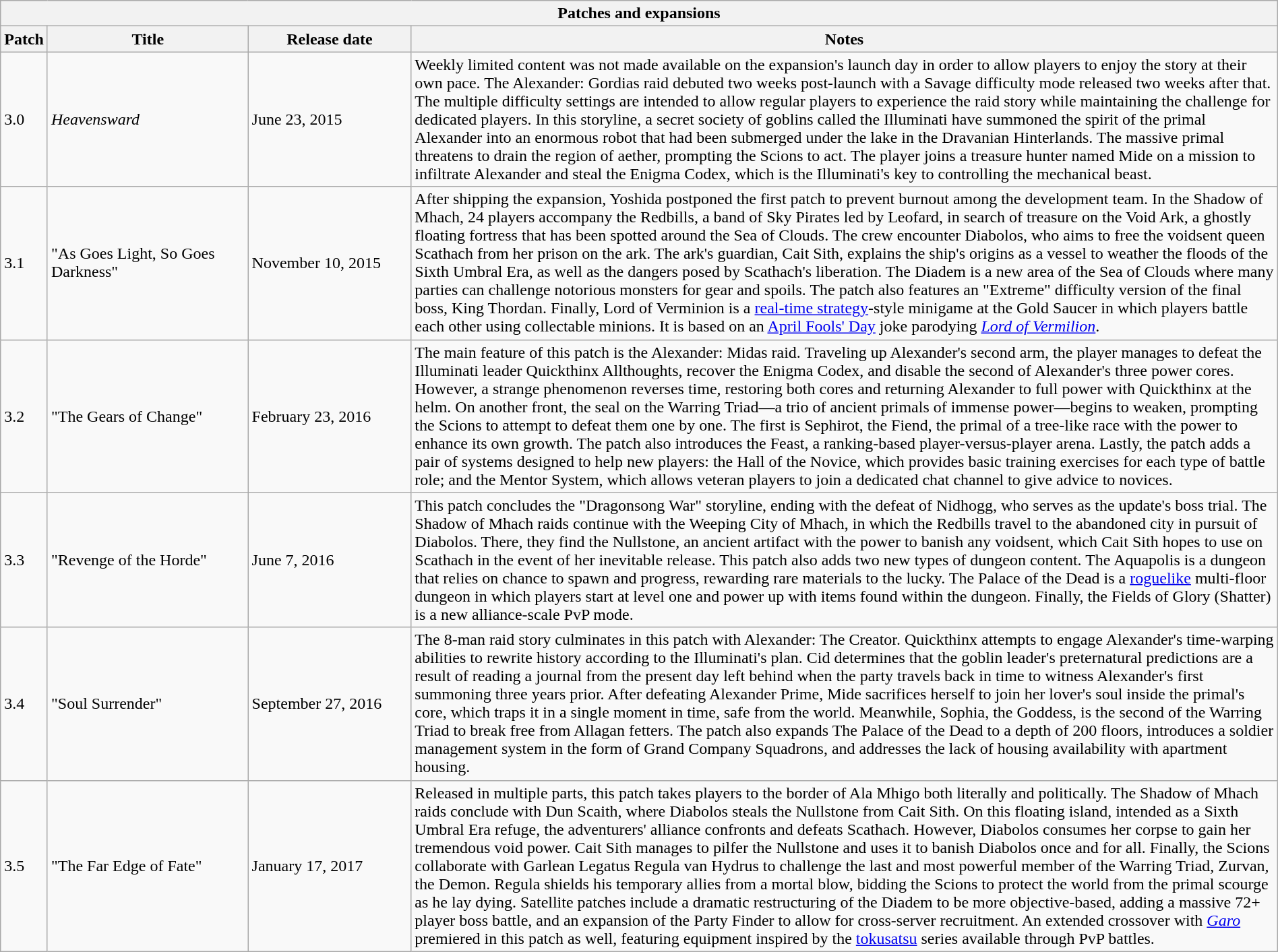<table class="wikitable collapsible uncollapsed" style="width:100%;">
<tr>
<th colspan=4>Patches and expansions</th>
</tr>
<tr>
<th style="width:1%;">Patch</th>
<th style="width:16%;">Title</th>
<th style="width:13%;">Release date</th>
<th style="width:70%;">Notes</th>
</tr>
<tr>
<td>3.0</td>
<td><em>Heavensward</em></td>
<td>June 23, 2015</td>
<td>Weekly limited content was not made available on the expansion's launch day in order to allow players to enjoy the story at their own pace. The Alexander: Gordias raid debuted two weeks post-launch with a Savage difficulty mode released two weeks after that. The multiple difficulty settings are intended to allow regular players to experience the raid story while maintaining the challenge for dedicated players. In this storyline, a secret society of goblins called the Illuminati have summoned the spirit of the primal Alexander into an enormous robot that had been submerged under the lake in the Dravanian Hinterlands. The massive primal threatens to drain the region of aether, prompting the Scions to act. The player joins a treasure hunter named Mide on a mission to infiltrate Alexander and steal the Enigma Codex, which is the Illuminati's key to controlling the mechanical beast.</td>
</tr>
<tr>
<td>3.1</td>
<td>"As Goes Light, So Goes Darkness"</td>
<td>November 10, 2015</td>
<td>After shipping the expansion, Yoshida postponed the first patch to prevent burnout among the development team. In the Shadow of Mhach, 24 players accompany the Redbills, a band of Sky Pirates led by Leofard, in search of treasure on the Void Ark, a ghostly floating fortress that has been spotted around the Sea of Clouds. The crew encounter Diabolos, who aims to free the voidsent queen Scathach from her prison on the ark. The ark's guardian, Cait Sith, explains the ship's origins as a vessel to weather the floods of the Sixth Umbral Era, as well as the dangers posed by Scathach's liberation. The Diadem is a new area of the Sea of Clouds where many parties can challenge notorious monsters for gear and spoils. The patch also features an "Extreme" difficulty version of the final boss, King Thordan. Finally, Lord of Verminion is a <a href='#'>real-time strategy</a>-style minigame at the Gold Saucer in which players battle each other using collectable minions. It is based on an <a href='#'>April Fools' Day</a> joke parodying <em><a href='#'>Lord of Vermilion</a></em>.</td>
</tr>
<tr>
<td>3.2</td>
<td>"The Gears of Change"</td>
<td>February 23, 2016</td>
<td>The main feature of this patch is the Alexander: Midas raid. Traveling up Alexander's second arm, the player manages to defeat the Illuminati leader Quickthinx Allthoughts, recover the Enigma Codex, and disable the second of Alexander's three power cores. However, a strange phenomenon reverses time, restoring both cores and returning Alexander to full power with Quickthinx at the helm. On another front, the seal on the Warring Triad—a trio of ancient primals of immense power—begins to weaken, prompting the Scions to attempt to defeat them one by one. The first is Sephirot, the Fiend, the primal of a tree-like race with the power to enhance its own growth. The patch also introduces the Feast, a ranking-based player-versus-player arena. Lastly, the patch adds a pair of systems designed to help new players: the Hall of the Novice, which provides basic training exercises for each type of battle role; and the Mentor System, which allows veteran players to join a dedicated chat channel to give advice to novices.</td>
</tr>
<tr>
<td>3.3</td>
<td>"Revenge of the Horde"</td>
<td>June 7, 2016</td>
<td>This patch concludes the "Dragonsong War" storyline, ending with the defeat of Nidhogg, who serves as the update's boss trial. The Shadow of Mhach raids continue with the Weeping City of Mhach, in which the Redbills travel to the abandoned city in pursuit of Diabolos. There, they find the Nullstone, an ancient artifact with the power to banish any voidsent, which Cait Sith hopes to use on Scathach in the event of her inevitable release. This patch also adds two new types of dungeon content. The Aquapolis is a dungeon that relies on chance to spawn and progress, rewarding rare materials to the lucky. The Palace of the Dead is a <a href='#'>roguelike</a> multi-floor dungeon in which players start at level one and power up with items found within the dungeon. Finally, the Fields of Glory (Shatter) is a new alliance-scale PvP mode.</td>
</tr>
<tr>
<td>3.4</td>
<td>"Soul Surrender"</td>
<td>September 27, 2016</td>
<td>The 8-man raid story culminates in this patch with Alexander: The Creator. Quickthinx attempts to engage Alexander's time-warping abilities to rewrite history according to the Illuminati's plan. Cid determines that the goblin leader's preternatural predictions are a result of reading a journal from the present day left behind when the party travels back in time to witness Alexander's first summoning three years prior. After defeating Alexander Prime, Mide sacrifices herself to join her lover's soul inside the primal's core, which traps it in a single moment in time, safe from the world. Meanwhile, Sophia, the Goddess, is the second of the Warring Triad to break free from Allagan fetters. The patch also expands The Palace of the Dead to a depth of 200 floors, introduces a soldier management system in the form of Grand Company Squadrons, and addresses the lack of housing availability with apartment housing.</td>
</tr>
<tr>
<td>3.5</td>
<td>"The Far Edge of Fate"</td>
<td>January 17, 2017</td>
<td>Released in multiple parts, this patch takes players to the border of Ala Mhigo both literally and politically. The Shadow of Mhach raids conclude with Dun Scaith, where Diabolos steals the Nullstone from Cait Sith. On this floating island, intended as a Sixth Umbral Era refuge, the adventurers' alliance confronts and defeats Scathach. However, Diabolos consumes her corpse to gain her tremendous void power. Cait Sith manages to pilfer the Nullstone and uses it to banish Diabolos once and for all. Finally, the Scions collaborate with Garlean Legatus Regula van Hydrus to challenge the last and most powerful member of the Warring Triad, Zurvan, the Demon. Regula shields his temporary allies from a mortal blow, bidding the Scions to protect the world from the primal scourge as he lay dying. Satellite patches include a dramatic restructuring of the Diadem to be more objective-based, adding a massive 72+ player boss battle, and an expansion of the Party Finder to allow for cross-server recruitment. An extended crossover with <em><a href='#'>Garo</a></em> premiered in this patch as well, featuring equipment inspired by the <a href='#'>tokusatsu</a> series available through PvP battles.</td>
</tr>
</table>
